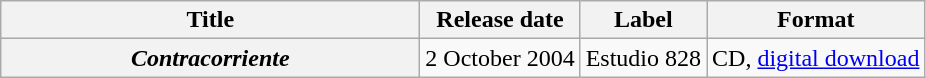<table class="wikitable plainrowheaders" style="text-align:center;">
<tr>
<th scope="col" style="width:17em;">Title</th>
<th scope="col">Release date</th>
<th scope="col">Label</th>
<th scope="col">Format</th>
</tr>
<tr>
<th scope="row"><em>Contracorriente</em></th>
<td>2 October 2004</td>
<td>Estudio 828</td>
<td>CD, <a href='#'>digital download</a></td>
</tr>
</table>
